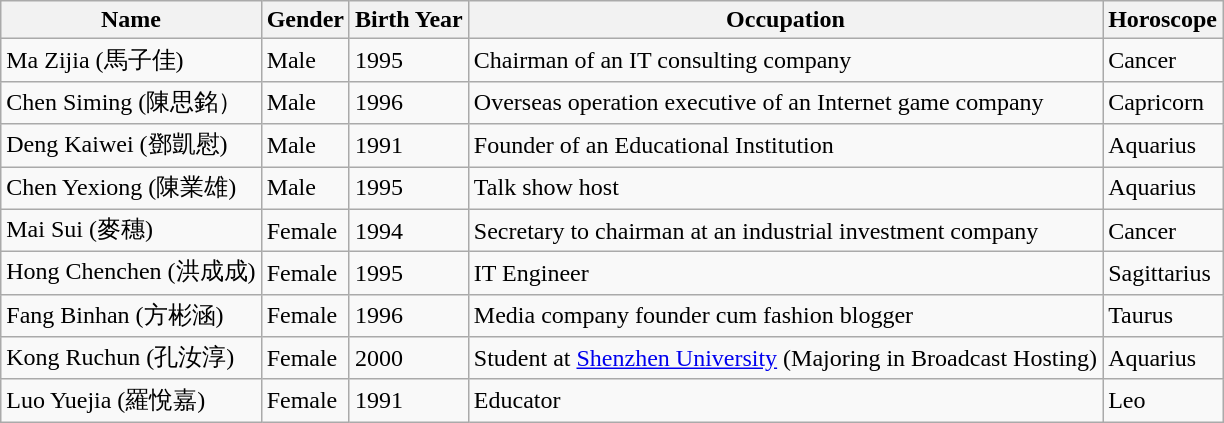<table class="wikitable">
<tr>
<th>Name</th>
<th>Gender</th>
<th>Birth Year</th>
<th>Occupation</th>
<th>Horoscope</th>
</tr>
<tr>
<td>Ma Zijia (馬子佳)</td>
<td>Male</td>
<td>1995</td>
<td>Chairman of an IT consulting company</td>
<td>Cancer</td>
</tr>
<tr>
<td>Chen Siming (陳思銘）</td>
<td>Male</td>
<td>1996</td>
<td>Overseas operation executive of an Internet game company</td>
<td>Capricorn</td>
</tr>
<tr>
<td>Deng Kaiwei (鄧凱慰)</td>
<td>Male</td>
<td>1991</td>
<td>Founder of an Educational Institution</td>
<td>Aquarius</td>
</tr>
<tr>
<td>Chen Yexiong (陳業雄)</td>
<td>Male</td>
<td>1995</td>
<td>Talk show host</td>
<td>Aquarius</td>
</tr>
<tr>
<td>Mai Sui (麥穗)</td>
<td>Female</td>
<td>1994</td>
<td>Secretary to chairman at an industrial investment company</td>
<td>Cancer</td>
</tr>
<tr>
<td>Hong Chenchen (洪成成)</td>
<td>Female</td>
<td>1995</td>
<td>IT Engineer</td>
<td>Sagittarius</td>
</tr>
<tr>
<td>Fang Binhan (方彬涵)</td>
<td>Female</td>
<td>1996</td>
<td>Media company founder cum fashion blogger</td>
<td>Taurus</td>
</tr>
<tr>
<td>Kong Ruchun (孔汝淳)</td>
<td>Female</td>
<td>2000</td>
<td>Student at <a href='#'>Shenzhen University</a> (Majoring in Broadcast Hosting)</td>
<td>Aquarius</td>
</tr>
<tr>
<td>Luo Yuejia (羅悅嘉)</td>
<td>Female</td>
<td>1991</td>
<td>Educator</td>
<td>Leo</td>
</tr>
</table>
